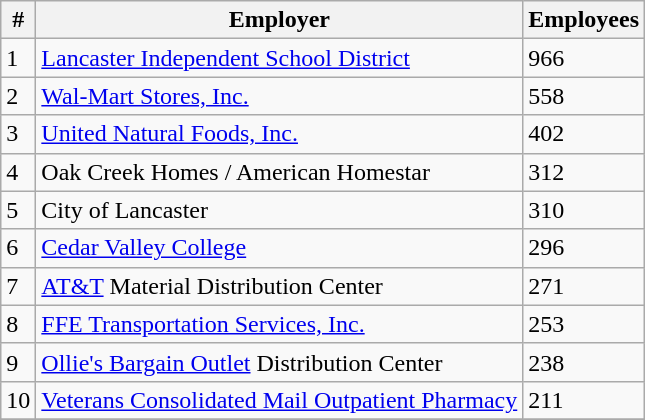<table class="wikitable" border="1">
<tr>
<th>#</th>
<th>Employer</th>
<th>Employees</th>
</tr>
<tr>
<td>1</td>
<td><a href='#'>Lancaster Independent School District</a></td>
<td>966</td>
</tr>
<tr>
<td>2</td>
<td><a href='#'>Wal-Mart Stores, Inc.</a></td>
<td>558</td>
</tr>
<tr>
<td>3</td>
<td><a href='#'>United Natural Foods, Inc.</a></td>
<td>402</td>
</tr>
<tr>
<td>4</td>
<td>Oak Creek Homes / American Homestar</td>
<td>312</td>
</tr>
<tr>
<td>5</td>
<td>City of Lancaster</td>
<td>310</td>
</tr>
<tr>
<td>6</td>
<td><a href='#'>Cedar Valley College</a></td>
<td>296</td>
</tr>
<tr>
<td>7</td>
<td><a href='#'>AT&T</a> Material Distribution Center</td>
<td>271</td>
</tr>
<tr>
<td>8</td>
<td><a href='#'>FFE Transportation Services, Inc.</a></td>
<td>253</td>
</tr>
<tr>
<td>9</td>
<td><a href='#'>Ollie's Bargain Outlet</a> Distribution Center</td>
<td>238</td>
</tr>
<tr>
<td>10</td>
<td><a href='#'>Veterans Consolidated Mail Outpatient Pharmacy</a></td>
<td>211</td>
</tr>
<tr>
</tr>
</table>
